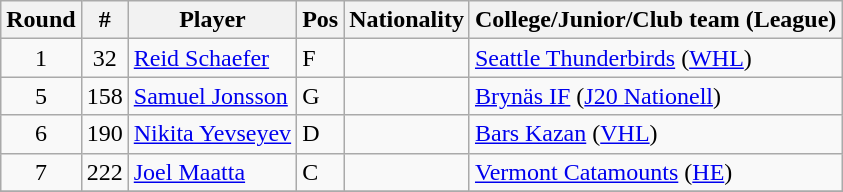<table class="wikitable">
<tr>
<th>Round</th>
<th>#</th>
<th>Player</th>
<th>Pos</th>
<th>Nationality</th>
<th>College/Junior/Club team (League)</th>
</tr>
<tr>
<td style="text-align:center;">1</td>
<td style="text-align:center;">32</td>
<td><a href='#'>Reid Schaefer</a></td>
<td>F</td>
<td></td>
<td><a href='#'>Seattle Thunderbirds</a> (<a href='#'>WHL</a>)</td>
</tr>
<tr>
<td style="text-align:center;">5</td>
<td style="text-align:center;">158</td>
<td><a href='#'>Samuel Jonsson</a></td>
<td>G</td>
<td></td>
<td><a href='#'>Brynäs IF</a> (<a href='#'>J20 Nationell</a>)</td>
</tr>
<tr>
<td style="text-align:center;">6</td>
<td style="text-align:center;">190</td>
<td><a href='#'>Nikita Yevseyev</a></td>
<td>D</td>
<td></td>
<td><a href='#'>Bars Kazan</a> (<a href='#'>VHL</a>)</td>
</tr>
<tr>
<td style="text-align:center;">7</td>
<td style="text-align:center;">222</td>
<td><a href='#'>Joel Maatta</a></td>
<td>C</td>
<td></td>
<td><a href='#'>Vermont Catamounts</a> (<a href='#'>HE</a>)</td>
</tr>
<tr>
</tr>
</table>
